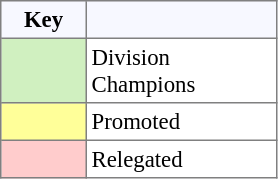<table bgcolor="#f7f8ff" cellpadding="3" cellspacing="0" border="1" style="font-size: 95%; border: gray solid 1px; border-collapse: collapse;text-align:center;">
<tr>
<th width=50>Key</th>
<th width=120></th>
</tr>
<tr>
<td style="background:#D0F0C0;" width="20"></td>
<td bgcolor="#ffffff" align="left">Division Champions</td>
</tr>
<tr>
<td style="background:#FFFF99;" width="20"></td>
<td bgcolor="#ffffff" align="left">Promoted</td>
</tr>
<tr>
<td style="background: #FFCCCC" width="20"></td>
<td bgcolor="#ffffff" align="left">Relegated</td>
</tr>
</table>
